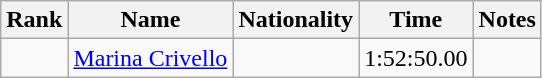<table class="wikitable sortable" style="text-align:center">
<tr>
<th>Rank</th>
<th>Name</th>
<th>Nationality</th>
<th>Time</th>
<th>Notes</th>
</tr>
<tr>
<td align=center></td>
<td align=left><a href='#'>Marina Crivello</a></td>
<td align=left></td>
<td>1:52:50.00</td>
<td></td>
</tr>
</table>
